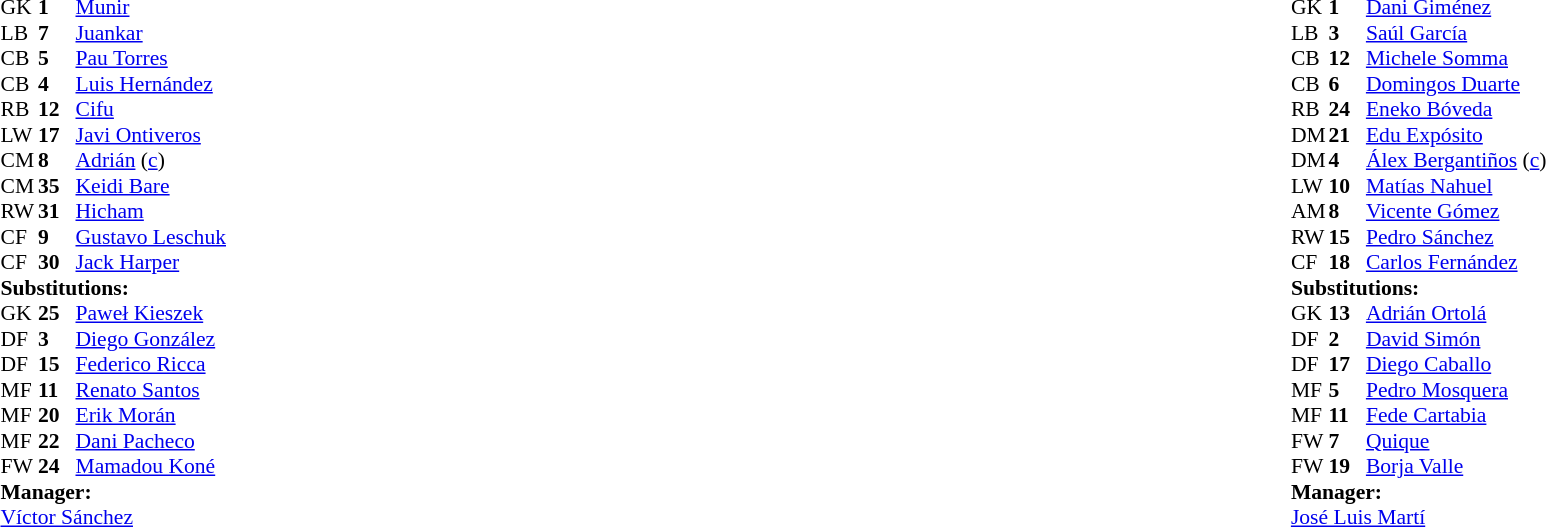<table width="100%">
<tr>
<td valign="top" width="50%"><br><table style="font-size: 90%" cellspacing="0" cellpadding="0">
<tr>
<th width="25"></th>
<th width="25"></th>
</tr>
<tr>
<td>GK</td>
<td><strong>1</strong></td>
<td> <a href='#'>Munir</a></td>
</tr>
<tr>
<td>LB</td>
<td><strong>7</strong></td>
<td> <a href='#'>Juankar</a></td>
</tr>
<tr>
<td>CB</td>
<td><strong>5</strong></td>
<td> <a href='#'>Pau Torres</a></td>
</tr>
<tr>
<td>CB</td>
<td><strong>4</strong></td>
<td> <a href='#'>Luis Hernández</a></td>
<td></td>
</tr>
<tr>
<td>RB</td>
<td><strong>12</strong></td>
<td> <a href='#'>Cifu</a></td>
<td></td>
<td></td>
</tr>
<tr>
<td>LW</td>
<td><strong>17</strong></td>
<td> <a href='#'>Javi Ontiveros</a></td>
<td></td>
</tr>
<tr>
<td>CM</td>
<td><strong>8</strong></td>
<td> <a href='#'>Adrián</a> (<a href='#'>c</a>)</td>
<td></td>
</tr>
<tr>
<td>CM</td>
<td><strong>35</strong></td>
<td> <a href='#'>Keidi Bare</a></td>
<td></td>
</tr>
<tr>
<td>RW</td>
<td><strong>31</strong></td>
<td> <a href='#'>Hicham</a></td>
<td></td>
<td></td>
</tr>
<tr>
<td>CF</td>
<td><strong>9</strong></td>
<td> <a href='#'>Gustavo Leschuk</a></td>
</tr>
<tr>
<td>CF</td>
<td><strong>30</strong></td>
<td> <a href='#'>Jack Harper</a></td>
<td></td>
<td></td>
</tr>
<tr>
<td colspan=3><strong>Substitutions:</strong></td>
</tr>
<tr>
<td>GK</td>
<td><strong>25</strong></td>
<td> <a href='#'>Paweł Kieszek</a></td>
</tr>
<tr>
<td>DF</td>
<td><strong>3</strong></td>
<td> <a href='#'>Diego González</a></td>
</tr>
<tr>
<td>DF</td>
<td><strong>15</strong></td>
<td> <a href='#'>Federico Ricca</a></td>
</tr>
<tr>
<td>MF</td>
<td><strong>11</strong></td>
<td> <a href='#'>Renato Santos</a></td>
<td></td>
<td></td>
</tr>
<tr>
<td>MF</td>
<td><strong>20</strong></td>
<td> <a href='#'>Erik Morán</a></td>
</tr>
<tr>
<td>MF</td>
<td><strong>22</strong></td>
<td> <a href='#'>Dani Pacheco</a></td>
<td></td>
<td></td>
</tr>
<tr>
<td>FW</td>
<td><strong>24</strong></td>
<td> <a href='#'>Mamadou Koné</a></td>
<td></td>
<td></td>
</tr>
<tr>
<td colspan=3><strong>Manager:</strong></td>
</tr>
<tr>
<td colspan=3> <a href='#'>Víctor Sánchez</a></td>
</tr>
</table>
</td>
<td valign="top"></td>
<td valign="top" width="50%"><br><table style="font-size: 90%" cellspacing="0" cellpadding="0" align="center">
<tr>
<th width=25></th>
<th width=25></th>
</tr>
<tr>
<td>GK</td>
<td><strong>1</strong></td>
<td> <a href='#'>Dani Giménez</a></td>
<td></td>
</tr>
<tr>
<td>LB</td>
<td><strong>3</strong></td>
<td> <a href='#'>Saúl García</a></td>
</tr>
<tr>
<td>CB</td>
<td><strong>12</strong></td>
<td> <a href='#'>Michele Somma</a></td>
</tr>
<tr>
<td>CB</td>
<td><strong>6</strong></td>
<td> <a href='#'>Domingos Duarte</a></td>
</tr>
<tr>
<td>RB</td>
<td><strong>24</strong></td>
<td> <a href='#'>Eneko Bóveda</a></td>
<td></td>
</tr>
<tr>
<td>DM</td>
<td><strong>21</strong></td>
<td> <a href='#'>Edu Expósito</a></td>
</tr>
<tr>
<td>DM</td>
<td><strong>4</strong></td>
<td> <a href='#'>Álex Bergantiños</a> (<a href='#'>c</a>)</td>
</tr>
<tr>
<td>LW</td>
<td><strong>10</strong></td>
<td> <a href='#'>Matías Nahuel</a></td>
<td></td>
<td></td>
</tr>
<tr>
<td>AM</td>
<td><strong>8</strong></td>
<td> <a href='#'>Vicente Gómez</a></td>
<td></td>
<td></td>
</tr>
<tr>
<td>RW</td>
<td><strong>15</strong></td>
<td> <a href='#'>Pedro Sánchez</a></td>
</tr>
<tr>
<td>CF</td>
<td><strong>18</strong></td>
<td> <a href='#'>Carlos Fernández</a></td>
<td></td>
<td></td>
</tr>
<tr>
<td colspan=3><strong>Substitutions:</strong></td>
</tr>
<tr>
<td>GK</td>
<td><strong>13</strong></td>
<td> <a href='#'>Adrián Ortolá</a></td>
</tr>
<tr>
<td>DF</td>
<td><strong>2</strong></td>
<td> <a href='#'>David Simón</a></td>
</tr>
<tr>
<td>DF</td>
<td><strong>17</strong></td>
<td> <a href='#'>Diego Caballo</a></td>
</tr>
<tr>
<td>MF</td>
<td><strong>5</strong></td>
<td> <a href='#'>Pedro Mosquera</a></td>
</tr>
<tr>
<td>MF</td>
<td><strong>11</strong></td>
<td> <a href='#'>Fede Cartabia</a></td>
<td></td>
<td></td>
</tr>
<tr>
<td>FW</td>
<td><strong>7</strong></td>
<td> <a href='#'>Quique</a></td>
<td></td>
<td></td>
</tr>
<tr>
<td>FW</td>
<td><strong>19</strong></td>
<td> <a href='#'>Borja Valle</a></td>
<td></td>
<td></td>
</tr>
<tr>
<td colspan=3><strong>Manager:</strong></td>
</tr>
<tr>
<td colspan=3> <a href='#'>José Luis Martí</a></td>
</tr>
</table>
</td>
</tr>
</table>
